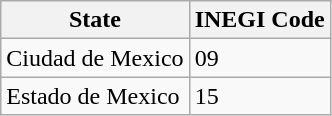<table class="wikitable">
<tr>
<th>State</th>
<th>INEGI Code</th>
</tr>
<tr>
<td>Ciudad de Mexico</td>
<td>09</td>
</tr>
<tr>
<td>Estado de Mexico</td>
<td>15</td>
</tr>
</table>
